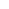<table class="toccolours" align="right" style="background:#FFFFFF;">
<tr>
<td align="center"></td>
</tr>
</table>
